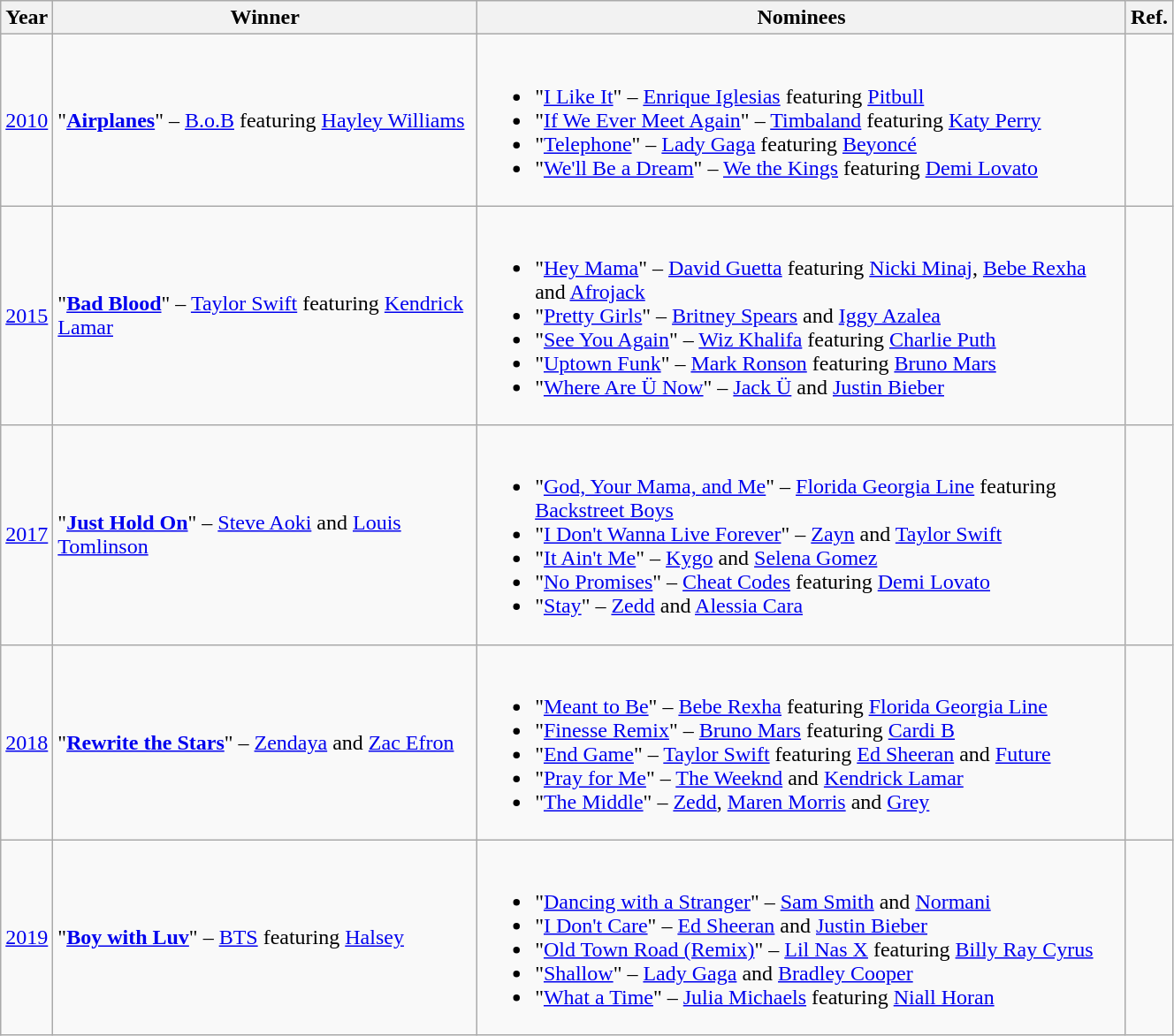<table class="wikitable" width=70%>
<tr>
<th>Year</th>
<th>Winner</th>
<th>Nominees</th>
<th>Ref.</th>
</tr>
<tr>
<td align="center"><a href='#'>2010</a></td>
<td>"<strong><a href='#'>Airplanes</a></strong>" – <a href='#'>B.o.B</a> featuring <a href='#'>Hayley Williams</a></td>
<td><br><ul><li>"<a href='#'>I Like It</a>" – <a href='#'>Enrique Iglesias</a> featuring <a href='#'>Pitbull</a></li><li>"<a href='#'>If We Ever Meet Again</a>" – <a href='#'>Timbaland</a> featuring <a href='#'>Katy Perry</a></li><li>"<a href='#'>Telephone</a>" – <a href='#'>Lady Gaga</a> featuring <a href='#'>Beyoncé</a></li><li>"<a href='#'>We'll Be a Dream</a>" – <a href='#'>We the Kings</a> featuring <a href='#'>Demi Lovato</a></li></ul></td>
<td align="center"></td>
</tr>
<tr>
<td align="center"><a href='#'>2015</a></td>
<td>"<strong><a href='#'>Bad Blood</a></strong>" – <a href='#'>Taylor Swift</a> featuring <a href='#'>Kendrick Lamar</a></td>
<td><br><ul><li>"<a href='#'>Hey Mama</a>" – <a href='#'>David Guetta</a> featuring <a href='#'>Nicki Minaj</a>, <a href='#'>Bebe Rexha</a> and <a href='#'>Afrojack</a></li><li>"<a href='#'>Pretty Girls</a>" – <a href='#'>Britney Spears</a> and <a href='#'>Iggy Azalea</a></li><li>"<a href='#'>See You Again</a>" – <a href='#'>Wiz Khalifa</a> featuring <a href='#'>Charlie Puth</a></li><li>"<a href='#'>Uptown Funk</a>" – <a href='#'>Mark Ronson</a> featuring <a href='#'>Bruno Mars</a></li><li>"<a href='#'>Where Are Ü Now</a>" – <a href='#'>Jack Ü</a> and <a href='#'>Justin Bieber</a></li></ul></td>
<td align="center"></td>
</tr>
<tr>
<td align="center"><a href='#'>2017</a></td>
<td>"<strong><a href='#'>Just Hold On</a></strong>" – <a href='#'>Steve Aoki</a> and <a href='#'>Louis Tomlinson</a></td>
<td><br><ul><li>"<a href='#'>God, Your Mama, and Me</a>" – <a href='#'>Florida Georgia Line</a> featuring <a href='#'>Backstreet Boys</a></li><li>"<a href='#'>I Don't Wanna Live Forever</a>" – <a href='#'>Zayn</a> and <a href='#'>Taylor Swift</a></li><li>"<a href='#'>It Ain't Me</a>" – <a href='#'>Kygo</a> and <a href='#'>Selena Gomez</a></li><li>"<a href='#'>No Promises</a>" – <a href='#'>Cheat Codes</a> featuring <a href='#'>Demi Lovato</a></li><li>"<a href='#'>Stay</a>" – <a href='#'>Zedd</a> and <a href='#'>Alessia Cara</a></li></ul></td>
<td align="center"></td>
</tr>
<tr>
<td align="center"><a href='#'>2018</a></td>
<td>"<strong><a href='#'>Rewrite the Stars</a></strong>" – <a href='#'>Zendaya</a> and <a href='#'>Zac Efron</a></td>
<td><br><ul><li>"<a href='#'>Meant to Be</a>" – <a href='#'>Bebe Rexha</a> featuring <a href='#'>Florida Georgia Line</a></li><li>"<a href='#'>Finesse Remix</a>" – <a href='#'>Bruno Mars</a> featuring <a href='#'>Cardi B</a></li><li>"<a href='#'>End Game</a>" – <a href='#'>Taylor Swift</a> featuring <a href='#'>Ed Sheeran</a> and <a href='#'>Future</a></li><li>"<a href='#'>Pray for Me</a>" – <a href='#'>The Weeknd</a> and <a href='#'>Kendrick Lamar</a></li><li>"<a href='#'>The Middle</a>" – <a href='#'>Zedd</a>, <a href='#'>Maren Morris</a> and <a href='#'>Grey</a></li></ul></td>
<td align="center"></td>
</tr>
<tr>
<td align="center"><a href='#'>2019</a></td>
<td>"<strong><a href='#'>Boy with Luv</a></strong>" – <a href='#'>BTS</a> featuring <a href='#'>Halsey</a></td>
<td><br><ul><li>"<a href='#'>Dancing with a Stranger</a>" – <a href='#'>Sam Smith</a> and <a href='#'>Normani</a></li><li>"<a href='#'>I Don't Care</a>" – <a href='#'>Ed Sheeran</a> and <a href='#'>Justin Bieber</a></li><li>"<a href='#'>Old Town Road (Remix)</a>" – <a href='#'>Lil Nas X</a> featuring <a href='#'>Billy Ray Cyrus</a></li><li>"<a href='#'>Shallow</a>" – <a href='#'>Lady Gaga</a> and <a href='#'>Bradley Cooper</a></li><li>"<a href='#'>What a Time</a>" – <a href='#'>Julia Michaels</a> featuring <a href='#'>Niall Horan</a></li></ul></td>
<td align="center"></td>
</tr>
</table>
